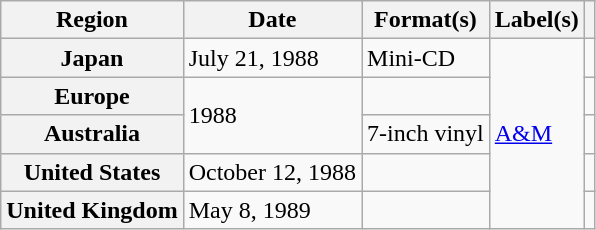<table class="wikitable plainrowheaders">
<tr>
<th scope="col">Region</th>
<th scope="col">Date</th>
<th scope="col">Format(s)</th>
<th scope="col">Label(s)</th>
<th scope="col"></th>
</tr>
<tr>
<th scope="row">Japan</th>
<td>July 21, 1988</td>
<td>Mini-CD</td>
<td rowspan="5"><a href='#'>A&M</a></td>
<td></td>
</tr>
<tr>
<th scope="row">Europe</th>
<td rowspan="2">1988</td>
<td></td>
<td></td>
</tr>
<tr>
<th scope="row">Australia</th>
<td>7-inch vinyl</td>
<td></td>
</tr>
<tr>
<th scope="row">United States</th>
<td>October 12, 1988</td>
<td></td>
<td></td>
</tr>
<tr>
<th scope="row">United Kingdom</th>
<td>May 8, 1989</td>
<td></td>
<td></td>
</tr>
</table>
